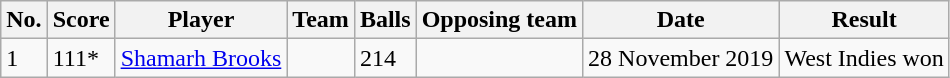<table class="wikitable">
<tr>
<th>No.</th>
<th>Score</th>
<th>Player</th>
<th>Team</th>
<th>Balls</th>
<th>Opposing team</th>
<th>Date</th>
<th>Result</th>
</tr>
<tr>
<td>1</td>
<td>111*</td>
<td><a href='#'>Shamarh Brooks</a></td>
<td></td>
<td>214</td>
<td></td>
<td>28 November 2019</td>
<td>West Indies won</td>
</tr>
</table>
